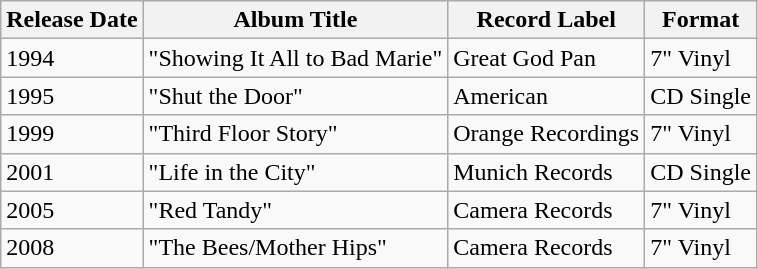<table class="wikitable">
<tr>
<th>Release Date</th>
<th>Album Title</th>
<th>Record Label</th>
<th>Format</th>
</tr>
<tr>
<td>1994</td>
<td>"Showing It All to Bad Marie"</td>
<td>Great God Pan</td>
<td>7" Vinyl</td>
</tr>
<tr>
<td>1995</td>
<td>"Shut the Door"</td>
<td>American</td>
<td>CD Single</td>
</tr>
<tr>
<td>1999</td>
<td>"Third Floor Story"</td>
<td>Orange Recordings</td>
<td>7" Vinyl</td>
</tr>
<tr>
<td>2001</td>
<td>"Life in the City"</td>
<td>Munich Records</td>
<td>CD Single</td>
</tr>
<tr>
<td>2005</td>
<td>"Red Tandy"</td>
<td>Camera Records</td>
<td>7" Vinyl</td>
</tr>
<tr>
<td>2008</td>
<td>"The Bees/Mother Hips"</td>
<td>Camera Records</td>
<td>7" Vinyl</td>
</tr>
</table>
